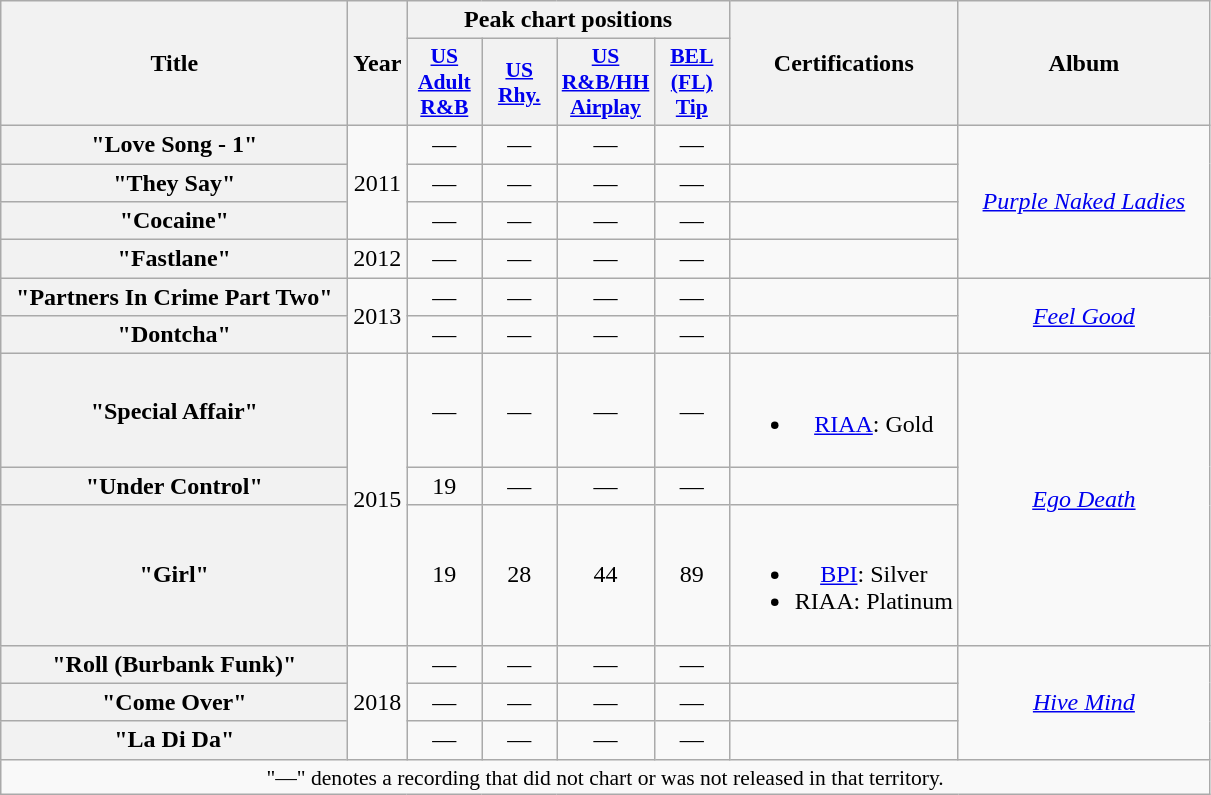<table class="wikitable plainrowheaders" style="text-align:center;">
<tr>
<th scope="col" rowspan="2" style="width:14em;">Title</th>
<th scope="col" rowspan="2" style="width:1em;">Year</th>
<th scope="col" colspan="4">Peak chart positions</th>
<th scope="col" rowspan="2">Certifications</th>
<th scope="col" rowspan="2" style="width:10em;">Album</th>
</tr>
<tr>
<th scope="col" style="width:3em;font-size:90%;"><a href='#'>US Adult R&B</a></th>
<th scope="col" style="width:3em;font-size:90%;"><a href='#'>US Rhy.</a></th>
<th scope="col" style="width:3em;font-size:90%;"><a href='#'>US R&B/HH Airplay</a></th>
<th scope="col" style="width:3em;font-size:90%;"><a href='#'>BEL (FL) Tip</a></th>
</tr>
<tr>
<th scope="row">"Love Song - 1"</th>
<td rowspan="3">2011</td>
<td>—</td>
<td>—</td>
<td>—</td>
<td>—</td>
<td></td>
<td rowspan="4"><em><a href='#'>Purple Naked Ladies</a></em></td>
</tr>
<tr>
<th scope="row">"They Say"</th>
<td>—</td>
<td>—</td>
<td>—</td>
<td>—</td>
<td></td>
</tr>
<tr>
<th scope="row">"Cocaine"</th>
<td>—</td>
<td>—</td>
<td>—</td>
<td>—</td>
<td></td>
</tr>
<tr>
<th scope="row">"Fastlane"</th>
<td>2012</td>
<td>—</td>
<td>—</td>
<td>—</td>
<td>—</td>
<td></td>
</tr>
<tr>
<th scope="row">"Partners In Crime Part Two"</th>
<td rowspan="2">2013</td>
<td>—</td>
<td>—</td>
<td>—</td>
<td>—</td>
<td></td>
<td rowspan="2"><em><a href='#'>Feel Good</a></em></td>
</tr>
<tr>
<th scope="row">"Dontcha"</th>
<td>—</td>
<td>—</td>
<td>—</td>
<td>—</td>
<td></td>
</tr>
<tr>
<th scope="row">"Special Affair"</th>
<td rowspan="3">2015</td>
<td>—</td>
<td>—</td>
<td>—</td>
<td>—</td>
<td><br><ul><li><a href='#'>RIAA</a>: Gold</li></ul></td>
<td rowspan="3"><em><a href='#'>Ego Death</a></em></td>
</tr>
<tr>
<th scope="row">"Under Control"</th>
<td>19</td>
<td>—</td>
<td>—</td>
<td>—</td>
<td></td>
</tr>
<tr>
<th scope="row">"Girl"<br></th>
<td>19</td>
<td>28</td>
<td>44</td>
<td>89</td>
<td><br><ul><li><a href='#'>BPI</a>: Silver</li><li>RIAA: Platinum</li></ul></td>
</tr>
<tr>
<th scope="row">"Roll (Burbank Funk)"</th>
<td rowspan="3">2018</td>
<td>—</td>
<td>—</td>
<td>—</td>
<td>—</td>
<td></td>
<td rowspan="3"><em><a href='#'>Hive Mind</a></em></td>
</tr>
<tr>
<th scope="row">"Come Over"</th>
<td>—</td>
<td>—</td>
<td>—</td>
<td>—</td>
<td></td>
</tr>
<tr>
<th scope="row">"La Di Da"</th>
<td>—</td>
<td>—</td>
<td>—</td>
<td>—</td>
<td></td>
</tr>
<tr>
<td colspan="10" style="font-size:90%">"—" denotes a recording that did not chart or was not released in that territory.</td>
</tr>
</table>
